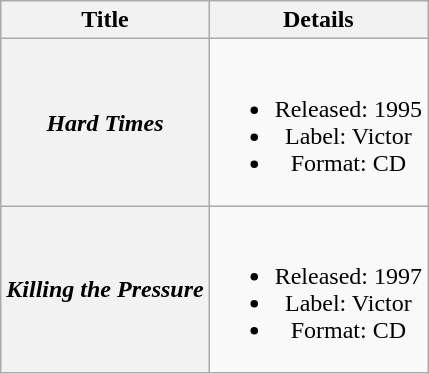<table class="wikitable plainrowheaders" style="text-align:center;" border="1">
<tr>
<th>Title</th>
<th>Details</th>
</tr>
<tr>
<th scope="row"><em>Hard Times</em></th>
<td><br><ul><li>Released: 1995</li><li>Label: Victor</li><li>Format: CD</li></ul></td>
</tr>
<tr>
<th scope="row"><em>Killing the Pressure</em></th>
<td><br><ul><li>Released: 1997</li><li>Label: Victor</li><li>Format: CD</li></ul></td>
</tr>
</table>
